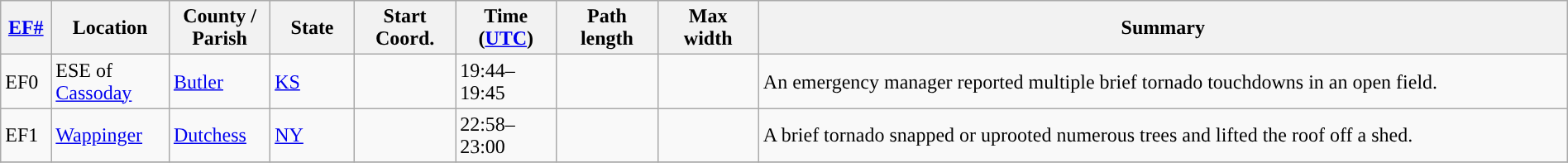<table class="wikitable sortable" style="width:100%;">
<tr>
<th scope="col"  style="width:3%; text-align:center;"><a href='#'>EF#</a></th>
<th scope="col"  style="width:7%; text-align:center;" class="unsortable">Location</th>
<th scope="col"  style="width:6%; text-align:center;" class="unsortable">County / Parish</th>
<th scope="col"  style="width:5%; text-align:center;">State</th>
<th scope="col"  style="width:6%; text-align:center;">Start Coord.</th>
<th scope="col"  style="width:6%; text-align:center;">Time (<a href='#'>UTC</a>)</th>
<th scope="col"  style="width:6%; text-align:center;">Path length</th>
<th scope="col"  style="width:6%; text-align:center;">Max width</th>
<th scope="col" class="unsortable" style="width:48%; text-align:center;">Summary</th>
</tr>
<tr>
<td>EF0</td>
<td>ESE of <a href='#'>Cassoday</a></td>
<td><a href='#'>Butler</a></td>
<td><a href='#'>KS</a></td>
<td></td>
<td>19:44–19:45</td>
<td></td>
<td></td>
<td>An emergency manager reported multiple brief tornado touchdowns in an open field.</td>
</tr>
<tr>
<td>EF1</td>
<td><a href='#'>Wappinger</a></td>
<td><a href='#'>Dutchess</a></td>
<td><a href='#'>NY</a></td>
<td></td>
<td>22:58–23:00</td>
<td></td>
<td></td>
<td>A brief tornado snapped or uprooted numerous trees and lifted the roof off a shed.</td>
</tr>
<tr>
</tr>
</table>
